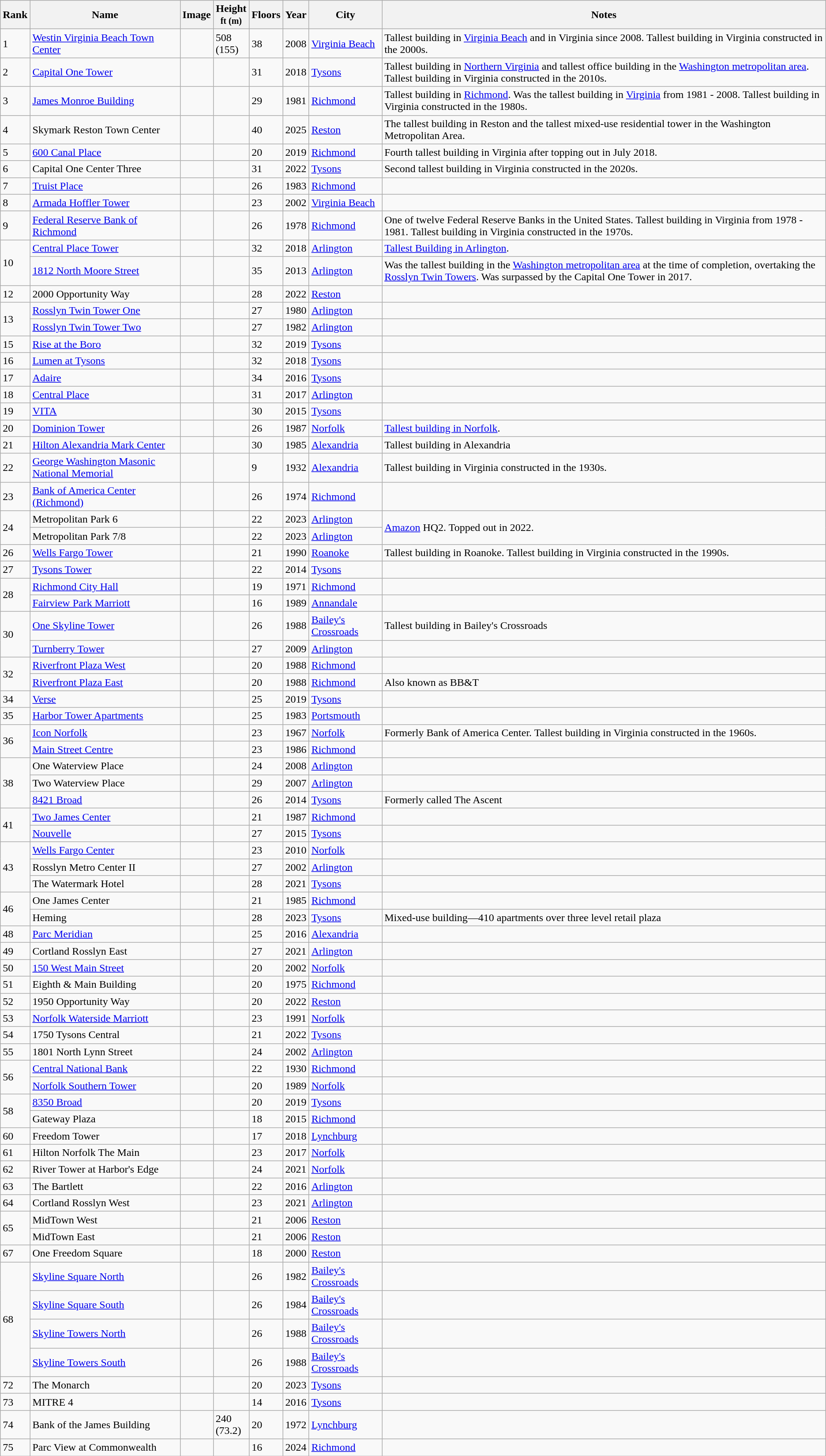<table class="wikitable sortable">
<tr>
<th>Rank</th>
<th>Name</th>
<th class="unsortable">Image</th>
<th scope="col" style="width: 47px;">Height<br><small>ft (m)</small></th>
<th>Floors</th>
<th>Year</th>
<th>City</th>
<th class="unsortable">Notes</th>
</tr>
<tr>
<td>1</td>
<td><a href='#'>Westin Virginia Beach Town Center</a></td>
<td></td>
<td>508 (155)</td>
<td>38</td>
<td>2008</td>
<td><a href='#'>Virginia Beach</a></td>
<td>Tallest building in <a href='#'>Virginia Beach</a> and in Virginia since 2008. Tallest building in Virginia constructed in the 2000s.</td>
</tr>
<tr>
<td>2</td>
<td><a href='#'>Capital One Tower</a></td>
<td></td>
<td></td>
<td>31</td>
<td>2018</td>
<td><a href='#'>Tysons</a></td>
<td>Tallest building in <a href='#'>Northern Virginia</a> and tallest office building in the <a href='#'>Washington metropolitan area</a>. Tallest building in Virginia constructed in the 2010s.</td>
</tr>
<tr>
<td>3</td>
<td><a href='#'>James Monroe Building</a></td>
<td></td>
<td></td>
<td>29</td>
<td>1981</td>
<td><a href='#'>Richmond</a></td>
<td>Tallest building in <a href='#'>Richmond</a>. Was the tallest building in <a href='#'>Virginia</a> from 1981 - 2008. Tallest building in Virginia constructed in the 1980s.</td>
</tr>
<tr>
<td>4</td>
<td>Skymark Reston Town Center</td>
<td></td>
<td></td>
<td>40</td>
<td>2025</td>
<td><a href='#'>Reston</a></td>
<td>The tallest building in Reston and the tallest mixed-use residential tower in the Washington Metropolitan Area.</td>
</tr>
<tr>
<td>5</td>
<td><a href='#'>600 Canal Place</a></td>
<td></td>
<td></td>
<td>20</td>
<td>2019</td>
<td><a href='#'>Richmond</a></td>
<td>Fourth tallest building in Virginia after topping out in July 2018.</td>
</tr>
<tr>
<td>6</td>
<td>Capital One Center Three</td>
<td></td>
<td></td>
<td>31</td>
<td>2022</td>
<td><a href='#'>Tysons</a></td>
<td>Second tallest building in Virginia constructed in the 2020s.</td>
</tr>
<tr>
<td>7</td>
<td><a href='#'>Truist Place</a></td>
<td></td>
<td></td>
<td>26</td>
<td>1983</td>
<td><a href='#'>Richmond</a></td>
<td></td>
</tr>
<tr>
<td>8</td>
<td><a href='#'>Armada Hoffler Tower</a></td>
<td></td>
<td></td>
<td>23</td>
<td>2002</td>
<td><a href='#'>Virginia Beach</a></td>
<td></td>
</tr>
<tr>
<td>9</td>
<td><a href='#'>Federal Reserve Bank of Richmond</a></td>
<td></td>
<td></td>
<td>26</td>
<td>1978</td>
<td><a href='#'>Richmond</a></td>
<td>One of twelve Federal Reserve Banks in the United States. Tallest building in Virginia from 1978 - 1981. Tallest building in Virginia constructed in the 1970s.</td>
</tr>
<tr>
<td rowspan=2>10</td>
<td><a href='#'>Central Place Tower</a></td>
<td></td>
<td></td>
<td>32</td>
<td>2018</td>
<td><a href='#'>Arlington</a></td>
<td><a href='#'>Tallest Building in Arlington</a>.</td>
</tr>
<tr>
<td><a href='#'>1812 North Moore Street</a></td>
<td></td>
<td></td>
<td>35</td>
<td>2013</td>
<td><a href='#'>Arlington</a></td>
<td>Was the tallest building in the <a href='#'>Washington metropolitan area</a> at the time of completion, overtaking the <a href='#'>Rosslyn Twin Towers</a>. Was surpassed by the Capital One Tower in 2017.</td>
</tr>
<tr>
<td>12</td>
<td>2000 Opportunity Way</td>
<td></td>
<td></td>
<td>28</td>
<td>2022</td>
<td><a href='#'>Reston</a></td>
<td></td>
</tr>
<tr>
<td rowspan=2>13</td>
<td><a href='#'>Rosslyn Twin Tower One</a></td>
<td></td>
<td></td>
<td>27</td>
<td>1980</td>
<td><a href='#'>Arlington</a></td>
<td></td>
</tr>
<tr>
<td><a href='#'>Rosslyn Twin Tower Two</a></td>
<td></td>
<td></td>
<td>27</td>
<td>1982</td>
<td><a href='#'>Arlington</a></td>
<td></td>
</tr>
<tr>
<td>15</td>
<td><a href='#'>Rise at the Boro</a></td>
<td></td>
<td></td>
<td>32</td>
<td>2019</td>
<td><a href='#'>Tysons</a></td>
<td></td>
</tr>
<tr>
<td>16</td>
<td><a href='#'>Lumen at Tysons</a></td>
<td></td>
<td></td>
<td>32</td>
<td>2018</td>
<td><a href='#'>Tysons</a></td>
<td></td>
</tr>
<tr>
<td>17</td>
<td><a href='#'>Adaire</a></td>
<td></td>
<td></td>
<td>34</td>
<td>2016</td>
<td><a href='#'>Tysons</a></td>
<td></td>
</tr>
<tr>
<td>18</td>
<td><a href='#'>Central Place</a></td>
<td></td>
<td></td>
<td>31</td>
<td>2017</td>
<td><a href='#'>Arlington</a></td>
<td></td>
</tr>
<tr>
<td>19</td>
<td><a href='#'>VITA</a></td>
<td></td>
<td></td>
<td>30</td>
<td>2015</td>
<td><a href='#'>Tysons</a></td>
<td></td>
</tr>
<tr>
<td>20</td>
<td><a href='#'>Dominion Tower</a></td>
<td></td>
<td></td>
<td>26</td>
<td>1987</td>
<td><a href='#'>Norfolk</a></td>
<td><a href='#'>Tallest building in Norfolk</a>.</td>
</tr>
<tr>
<td>21</td>
<td><a href='#'>Hilton Alexandria Mark Center</a></td>
<td></td>
<td></td>
<td>30</td>
<td>1985</td>
<td><a href='#'>Alexandria</a></td>
<td>Tallest building in Alexandria</td>
</tr>
<tr>
<td>22</td>
<td><a href='#'>George Washington Masonic National Memorial</a></td>
<td></td>
<td></td>
<td>9</td>
<td>1932</td>
<td><a href='#'>Alexandria</a></td>
<td>Tallest building in Virginia constructed in the 1930s.</td>
</tr>
<tr>
<td>23</td>
<td><a href='#'>Bank of America Center (Richmond)</a></td>
<td></td>
<td></td>
<td>26</td>
<td>1974</td>
<td><a href='#'>Richmond</a></td>
<td></td>
</tr>
<tr>
<td rowspan=2>24</td>
<td>Metropolitan Park 6</td>
<td></td>
<td></td>
<td>22</td>
<td>2023</td>
<td><a href='#'>Arlington</a></td>
<td rowspan=2><a href='#'>Amazon</a> HQ2. Topped out in 2022.</td>
</tr>
<tr>
<td>Metropolitan Park 7/8</td>
<td></td>
<td></td>
<td>22</td>
<td>2023</td>
<td><a href='#'>Arlington</a></td>
</tr>
<tr>
<td>26</td>
<td><a href='#'>Wells Fargo Tower</a></td>
<td></td>
<td></td>
<td>21</td>
<td>1990</td>
<td><a href='#'>Roanoke</a></td>
<td>Tallest building in Roanoke. Tallest building in Virginia constructed in the 1990s.</td>
</tr>
<tr>
<td>27</td>
<td><a href='#'>Tysons Tower</a></td>
<td></td>
<td></td>
<td>22</td>
<td>2014</td>
<td><a href='#'>Tysons</a></td>
<td></td>
</tr>
<tr>
<td rowspan=2>28</td>
<td><a href='#'>Richmond City Hall</a></td>
<td></td>
<td></td>
<td>19</td>
<td>1971</td>
<td><a href='#'>Richmond</a></td>
<td></td>
</tr>
<tr>
<td><a href='#'>Fairview Park Marriott</a></td>
<td></td>
<td></td>
<td>16</td>
<td>1989</td>
<td><a href='#'>Annandale</a></td>
<td></td>
</tr>
<tr>
<td rowspan=2>30</td>
<td><a href='#'>One Skyline Tower</a></td>
<td></td>
<td></td>
<td>26</td>
<td>1988</td>
<td><a href='#'>Bailey's Crossroads</a></td>
<td>Tallest building in Bailey's Crossroads</td>
</tr>
<tr>
<td><a href='#'>Turnberry Tower</a></td>
<td></td>
<td></td>
<td>27</td>
<td>2009</td>
<td><a href='#'>Arlington</a></td>
<td></td>
</tr>
<tr>
<td rowspan=2>32</td>
<td><a href='#'>Riverfront Plaza West</a></td>
<td></td>
<td></td>
<td>20</td>
<td>1988</td>
<td><a href='#'>Richmond</a></td>
<td></td>
</tr>
<tr>
<td><a href='#'>Riverfront Plaza East</a></td>
<td></td>
<td></td>
<td>20</td>
<td>1988</td>
<td><a href='#'>Richmond</a></td>
<td>Also known as BB&T</td>
</tr>
<tr>
<td>34</td>
<td><a href='#'>Verse</a></td>
<td></td>
<td></td>
<td>25</td>
<td>2019</td>
<td><a href='#'>Tysons</a></td>
<td></td>
</tr>
<tr>
<td>35</td>
<td><a href='#'>Harbor Tower Apartments</a></td>
<td></td>
<td></td>
<td>25</td>
<td>1983</td>
<td><a href='#'>Portsmouth</a></td>
<td></td>
</tr>
<tr>
<td rowspan=2>36</td>
<td><a href='#'>Icon Norfolk</a></td>
<td></td>
<td></td>
<td>23</td>
<td>1967</td>
<td><a href='#'>Norfolk</a></td>
<td>Formerly Bank of America Center. Tallest building in Virginia constructed in the 1960s.</td>
</tr>
<tr>
<td><a href='#'>Main Street Centre</a></td>
<td></td>
<td></td>
<td>23</td>
<td>1986</td>
<td><a href='#'>Richmond</a></td>
<td></td>
</tr>
<tr>
<td rowspan=3>38</td>
<td>One Waterview Place</td>
<td></td>
<td></td>
<td>24</td>
<td>2008</td>
<td><a href='#'>Arlington</a></td>
<td></td>
</tr>
<tr>
<td>Two Waterview Place</td>
<td></td>
<td></td>
<td>29</td>
<td>2007</td>
<td><a href='#'>Arlington</a></td>
<td></td>
</tr>
<tr>
<td><a href='#'>8421 Broad</a></td>
<td></td>
<td></td>
<td>26</td>
<td>2014</td>
<td><a href='#'>Tysons</a></td>
<td>Formerly called The Ascent</td>
</tr>
<tr>
<td rowspan=2>41</td>
<td><a href='#'>Two James Center</a></td>
<td></td>
<td></td>
<td>21</td>
<td>1987</td>
<td><a href='#'>Richmond</a></td>
<td></td>
</tr>
<tr>
<td><a href='#'>Nouvelle</a></td>
<td></td>
<td></td>
<td>27</td>
<td>2015</td>
<td><a href='#'>Tysons</a></td>
<td></td>
</tr>
<tr>
<td rowspan=3>43</td>
<td><a href='#'>Wells Fargo Center</a></td>
<td></td>
<td></td>
<td>23</td>
<td>2010</td>
<td><a href='#'>Norfolk</a></td>
<td></td>
</tr>
<tr>
<td>Rosslyn Metro Center II</td>
<td></td>
<td></td>
<td>27</td>
<td>2002</td>
<td><a href='#'>Arlington</a></td>
<td></td>
</tr>
<tr>
<td>The Watermark Hotel</td>
<td></td>
<td></td>
<td>28</td>
<td>2021</td>
<td><a href='#'>Tysons</a></td>
<td></td>
</tr>
<tr>
<td rowspan=2>46</td>
<td>One James Center</td>
<td></td>
<td></td>
<td>21</td>
<td>1985</td>
<td><a href='#'>Richmond</a></td>
<td></td>
</tr>
<tr>
<td>Heming</td>
<td></td>
<td></td>
<td>28</td>
<td>2023</td>
<td><a href='#'>Tysons</a></td>
<td>Mixed-use building—410 apartments over three level retail plaza</td>
</tr>
<tr>
<td>48</td>
<td><a href='#'>Parc Meridian</a></td>
<td></td>
<td></td>
<td>25</td>
<td>2016</td>
<td><a href='#'>Alexandria</a></td>
<td></td>
</tr>
<tr>
<td>49</td>
<td>Cortland Rosslyn East</td>
<td></td>
<td></td>
<td>27</td>
<td>2021</td>
<td><a href='#'>Arlington</a></td>
<td></td>
</tr>
<tr>
<td>50</td>
<td><a href='#'>150 West Main Street</a></td>
<td></td>
<td></td>
<td>20</td>
<td>2002</td>
<td><a href='#'>Norfolk</a></td>
<td></td>
</tr>
<tr>
<td>51</td>
<td>Eighth & Main Building</td>
<td></td>
<td></td>
<td>20</td>
<td>1975</td>
<td><a href='#'>Richmond</a></td>
<td></td>
</tr>
<tr>
<td>52</td>
<td>1950 Opportunity Way</td>
<td></td>
<td></td>
<td>20</td>
<td>2022</td>
<td><a href='#'>Reston</a></td>
<td></td>
</tr>
<tr>
<td>53</td>
<td><a href='#'>Norfolk Waterside Marriott</a></td>
<td></td>
<td></td>
<td>23</td>
<td>1991</td>
<td><a href='#'>Norfolk</a></td>
<td></td>
</tr>
<tr>
<td>54</td>
<td>1750 Tysons Central</td>
<td></td>
<td></td>
<td>21</td>
<td>2022</td>
<td><a href='#'>Tysons</a></td>
<td></td>
</tr>
<tr>
<td>55</td>
<td>1801 North Lynn Street</td>
<td></td>
<td></td>
<td>24</td>
<td>2002</td>
<td><a href='#'>Arlington</a></td>
<td></td>
</tr>
<tr>
<td rowspan=2>56</td>
<td><a href='#'>Central National Bank</a></td>
<td></td>
<td></td>
<td>22</td>
<td>1930</td>
<td><a href='#'>Richmond</a></td>
<td></td>
</tr>
<tr>
<td><a href='#'>Norfolk Southern Tower</a></td>
<td></td>
<td></td>
<td>20</td>
<td>1989</td>
<td><a href='#'>Norfolk</a></td>
<td></td>
</tr>
<tr>
<td rowspan=2>58</td>
<td><a href='#'>8350 Broad</a></td>
<td></td>
<td></td>
<td>20</td>
<td>2019</td>
<td><a href='#'>Tysons</a></td>
<td></td>
</tr>
<tr>
<td>Gateway Plaza</td>
<td></td>
<td></td>
<td>18</td>
<td>2015</td>
<td><a href='#'>Richmond</a></td>
<td></td>
</tr>
<tr>
<td>60</td>
<td>Freedom Tower</td>
<td></td>
<td></td>
<td>17</td>
<td>2018</td>
<td><a href='#'>Lynchburg</a></td>
<td></td>
</tr>
<tr>
<td>61</td>
<td>Hilton Norfolk The Main</td>
<td></td>
<td></td>
<td>23</td>
<td>2017</td>
<td><a href='#'>Norfolk</a></td>
<td></td>
</tr>
<tr>
<td>62</td>
<td>River Tower at Harbor's Edge</td>
<td></td>
<td></td>
<td>24</td>
<td>2021</td>
<td><a href='#'>Norfolk</a></td>
<td></td>
</tr>
<tr>
<td>63</td>
<td>The Bartlett</td>
<td></td>
<td></td>
<td>22</td>
<td>2016</td>
<td><a href='#'>Arlington</a></td>
<td></td>
</tr>
<tr>
<td>64</td>
<td>Cortland Rosslyn West</td>
<td></td>
<td></td>
<td>23</td>
<td>2021</td>
<td><a href='#'>Arlington</a></td>
<td></td>
</tr>
<tr>
<td rowspan=2>65</td>
<td>MidTown West</td>
<td></td>
<td></td>
<td>21</td>
<td>2006</td>
<td><a href='#'>Reston</a></td>
<td></td>
</tr>
<tr>
<td>MidTown East</td>
<td></td>
<td></td>
<td>21</td>
<td>2006</td>
<td><a href='#'>Reston</a></td>
<td></td>
</tr>
<tr>
<td>67</td>
<td>One Freedom Square</td>
<td></td>
<td></td>
<td>18</td>
<td>2000</td>
<td><a href='#'>Reston</a></td>
<td></td>
</tr>
<tr>
<td rowspan=4>68</td>
<td><a href='#'>Skyline Square North</a></td>
<td></td>
<td></td>
<td>26</td>
<td>1982</td>
<td><a href='#'>Bailey's Crossroads</a></td>
<td></td>
</tr>
<tr>
<td><a href='#'>Skyline Square South</a></td>
<td></td>
<td></td>
<td>26</td>
<td>1984</td>
<td><a href='#'>Bailey's Crossroads</a></td>
<td></td>
</tr>
<tr>
<td><a href='#'>Skyline Towers North</a></td>
<td></td>
<td></td>
<td>26</td>
<td>1988</td>
<td><a href='#'>Bailey's Crossroads</a></td>
<td></td>
</tr>
<tr>
<td><a href='#'>Skyline Towers South</a></td>
<td></td>
<td></td>
<td>26</td>
<td>1988</td>
<td><a href='#'>Bailey's Crossroads</a></td>
<td></td>
</tr>
<tr>
<td>72</td>
<td>The Monarch</td>
<td></td>
<td></td>
<td>20</td>
<td>2023</td>
<td><a href='#'>Tysons</a></td>
<td></td>
</tr>
<tr>
<td>73</td>
<td>MITRE 4</td>
<td></td>
<td></td>
<td>14</td>
<td>2016</td>
<td><a href='#'>Tysons</a></td>
<td></td>
</tr>
<tr>
<td>74</td>
<td>Bank of the James Building</td>
<td></td>
<td>240 (73.2)</td>
<td>20</td>
<td>1972</td>
<td><a href='#'>Lynchburg</a></td>
<td></td>
</tr>
<tr>
<td>75</td>
<td>Parc View at Commonwealth</td>
<td></td>
<td></td>
<td>16</td>
<td>2024</td>
<td><a href='#'>Richmond</a></td>
<td></td>
</tr>
</table>
